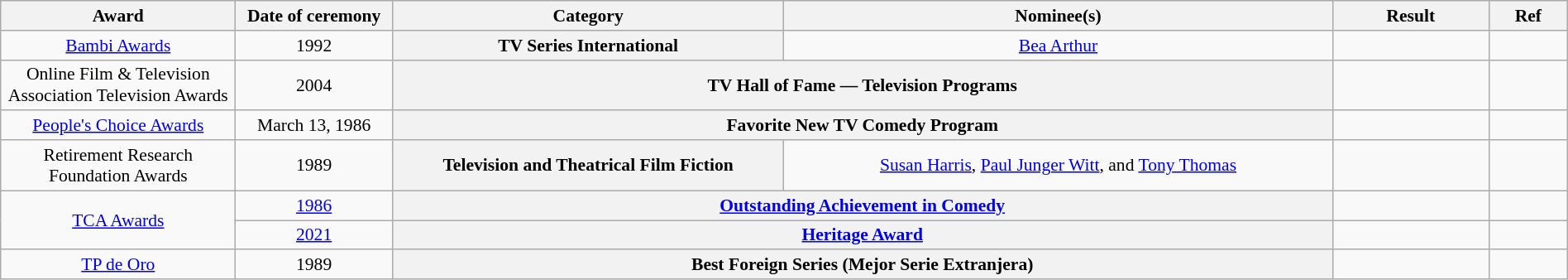<table class="wikitable plainrowheaders" style="font-size: 90%; text-align:center" width=100%>
<tr>
<th scope="col" width="15%">Award</th>
<th scope="col" width="10%">Date of ceremony</th>
<th scope="col" width="25%">Category</th>
<th scope="col" width="35%">Nominee(s)</th>
<th scope="col" width="10%">Result</th>
<th scope="col" width="5%">Ref</th>
</tr>
<tr>
<td><a href='#'>Bambi Awards</a></td>
<td>1992</td>
<th scope="row" style="text-align:center">TV Series International</th>
<td><a href='#'>Bea Arthur</a><br></td>
<td></td>
<td></td>
</tr>
<tr>
<td>Online Film & Television Association Television Awards</td>
<td>2004</td>
<th scope="row" style="text-align:center" colspan="2">TV Hall of Fame — Television Programs</th>
<td></td>
<td></td>
</tr>
<tr>
<td><a href='#'>People's Choice Awards</a></td>
<td>March 13, 1986</td>
<th scope="row" style="text-align:center" colspan="2">Favorite New TV Comedy Program</th>
<td></td>
<td></td>
</tr>
<tr>
<td>Retirement Research Foundation Awards</td>
<td>1989</td>
<th scope="row" style="text-align:center">Television and Theatrical Film Fiction</th>
<td><a href='#'>Susan Harris</a>, <a href='#'>Paul Junger Witt</a>, and <a href='#'>Tony Thomas</a></td>
<td></td>
<td></td>
</tr>
<tr>
<td rowspan="2"><a href='#'>TCA Awards</a></td>
<td><a href='#'>1986</a></td>
<th scope="row" style="text-align:center" colspan="2"><a href='#'>Outstanding Achievement in Comedy</a></th>
<td></td>
<td></td>
</tr>
<tr>
<td><a href='#'>2021</a></td>
<th scope="row" style="text-align:center" colspan="2"><a href='#'>Heritage Award</a></th>
<td></td>
<td></td>
</tr>
<tr>
<td><a href='#'>TP de Oro</a></td>
<td>1989</td>
<th scope="row" style="text-align:center" colspan="2">Best Foreign Series (Mejor Serie Extranjera)</th>
<td></td>
<td></td>
</tr>
</table>
